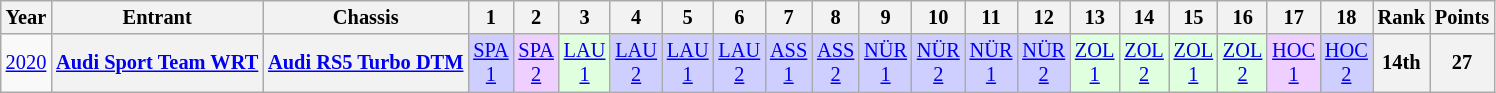<table class="wikitable" style="text-align:center; font-size:85%">
<tr>
<th>Year</th>
<th>Entrant</th>
<th>Chassis</th>
<th>1</th>
<th>2</th>
<th>3</th>
<th>4</th>
<th>5</th>
<th>6</th>
<th>7</th>
<th>8</th>
<th>9</th>
<th>10</th>
<th>11</th>
<th>12</th>
<th>13</th>
<th>14</th>
<th>15</th>
<th>16</th>
<th>17</th>
<th>18</th>
<th>Rank</th>
<th>Points</th>
</tr>
<tr>
<td><a href='#'>2020</a></td>
<th nowrap><a href='#'>Audi Sport Team WRT</a></th>
<th nowrap><a href='#'>Audi RS5 Turbo DTM</a></th>
<td style="background:#CFCFFF;"><a href='#'>SPA<br>1</a><br></td>
<td style="background:#EFCFFF;"><a href='#'>SPA<br>2</a><br></td>
<td style="background:#DFFFDF;"><a href='#'>LAU<br>1</a><br></td>
<td style="background:#CFCFFF;"><a href='#'>LAU<br>2</a><br></td>
<td style="background:#CFCFFF;"><a href='#'>LAU<br>1</a><br></td>
<td style="background:#CFCFFF;"><a href='#'>LAU<br>2</a><br></td>
<td style="background:#CFCFFF;"><a href='#'>ASS<br>1</a><br></td>
<td style="background:#CFCFFF;"><a href='#'>ASS<br>2</a><br></td>
<td style="background:#CFCFFF;"><a href='#'>NÜR<br>1</a><br></td>
<td style="background:#CFCFFF;"><a href='#'>NÜR<br>2</a><br></td>
<td style="background:#CFCFFF;"><a href='#'>NÜR<br>1</a><br></td>
<td style="background:#CFCFFF;"><a href='#'>NÜR<br>2</a><br></td>
<td style="background:#DFFFDF;"><a href='#'>ZOL<br>1</a><br></td>
<td style="background:#DFFFDF;"><a href='#'>ZOL<br>2</a><br></td>
<td style="background:#DFFFDF;"><a href='#'>ZOL<br>1</a><br></td>
<td style="background:#DFFFDF;"><a href='#'>ZOL<br>2</a><br></td>
<td style="background:#EFCFFF;"><a href='#'>HOC<br>1</a><br></td>
<td style="background:#CFCFFF;"><a href='#'>HOC<br>2</a><br></td>
<th>14th</th>
<th>27</th>
</tr>
</table>
